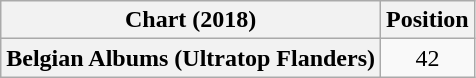<table class="wikitable plainrowheaders" style="text-align:center">
<tr>
<th scope="col">Chart (2018)</th>
<th scope="col">Position</th>
</tr>
<tr>
<th scope="row">Belgian Albums (Ultratop Flanders)</th>
<td>42</td>
</tr>
</table>
